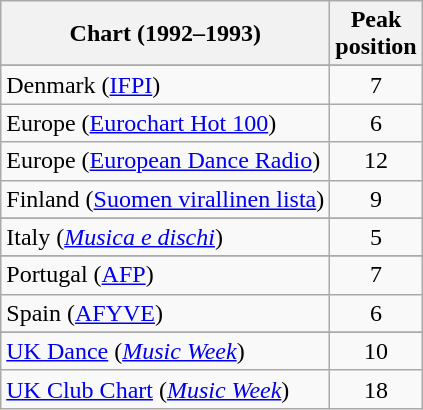<table class="wikitable sortable">
<tr>
<th>Chart (1992–1993)</th>
<th>Peak<br>position</th>
</tr>
<tr>
</tr>
<tr>
</tr>
<tr>
<td>Denmark (<a href='#'>IFPI</a>)</td>
<td align="center">7</td>
</tr>
<tr>
<td>Europe (<a href='#'>Eurochart Hot 100</a>)</td>
<td align="center">6</td>
</tr>
<tr>
<td>Europe (<a href='#'>European Dance Radio</a>)</td>
<td align="center">12</td>
</tr>
<tr>
<td>Finland (<a href='#'>Suomen virallinen lista</a>)</td>
<td align="center">9</td>
</tr>
<tr>
</tr>
<tr>
</tr>
<tr>
<td>Italy (<em><a href='#'>Musica e dischi</a></em>)</td>
<td align="center">5</td>
</tr>
<tr>
</tr>
<tr>
</tr>
<tr>
<td>Portugal (<a href='#'>AFP</a>)</td>
<td align="center">7</td>
</tr>
<tr>
<td>Spain (<a href='#'>AFYVE</a>)</td>
<td align="center">6</td>
</tr>
<tr>
</tr>
<tr>
</tr>
<tr>
</tr>
<tr>
<td><a href='#'>UK Dance</a> (<em><a href='#'>Music Week</a></em>)</td>
<td align="center">10</td>
</tr>
<tr>
<td><a href='#'>UK Club Chart</a> (<em><a href='#'>Music Week</a></em>)</td>
<td align="center">18</td>
</tr>
</table>
